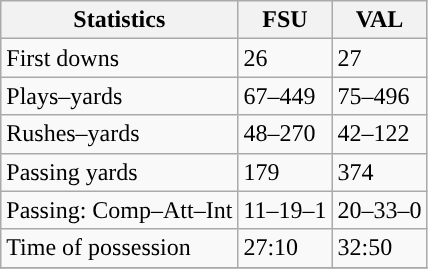<table class="wikitable" style="float: left;">
<tr>
<th>Statistics</th>
<th>FSU</th>
<th>VAL</th>
</tr>
<tr>
<td>First downs</td>
<td>26</td>
<td>27</td>
</tr>
<tr>
<td>Plays–yards</td>
<td>67–449</td>
<td>75–496</td>
</tr>
<tr>
<td>Rushes–yards</td>
<td>48–270</td>
<td>42–122</td>
</tr>
<tr>
<td>Passing yards</td>
<td>179</td>
<td>374</td>
</tr>
<tr>
<td>Passing: Comp–Att–Int</td>
<td>11–19–1</td>
<td>20–33–0</td>
</tr>
<tr>
<td>Time of possession</td>
<td>27:10</td>
<td>32:50</td>
</tr>
<tr>
</tr>
</table>
